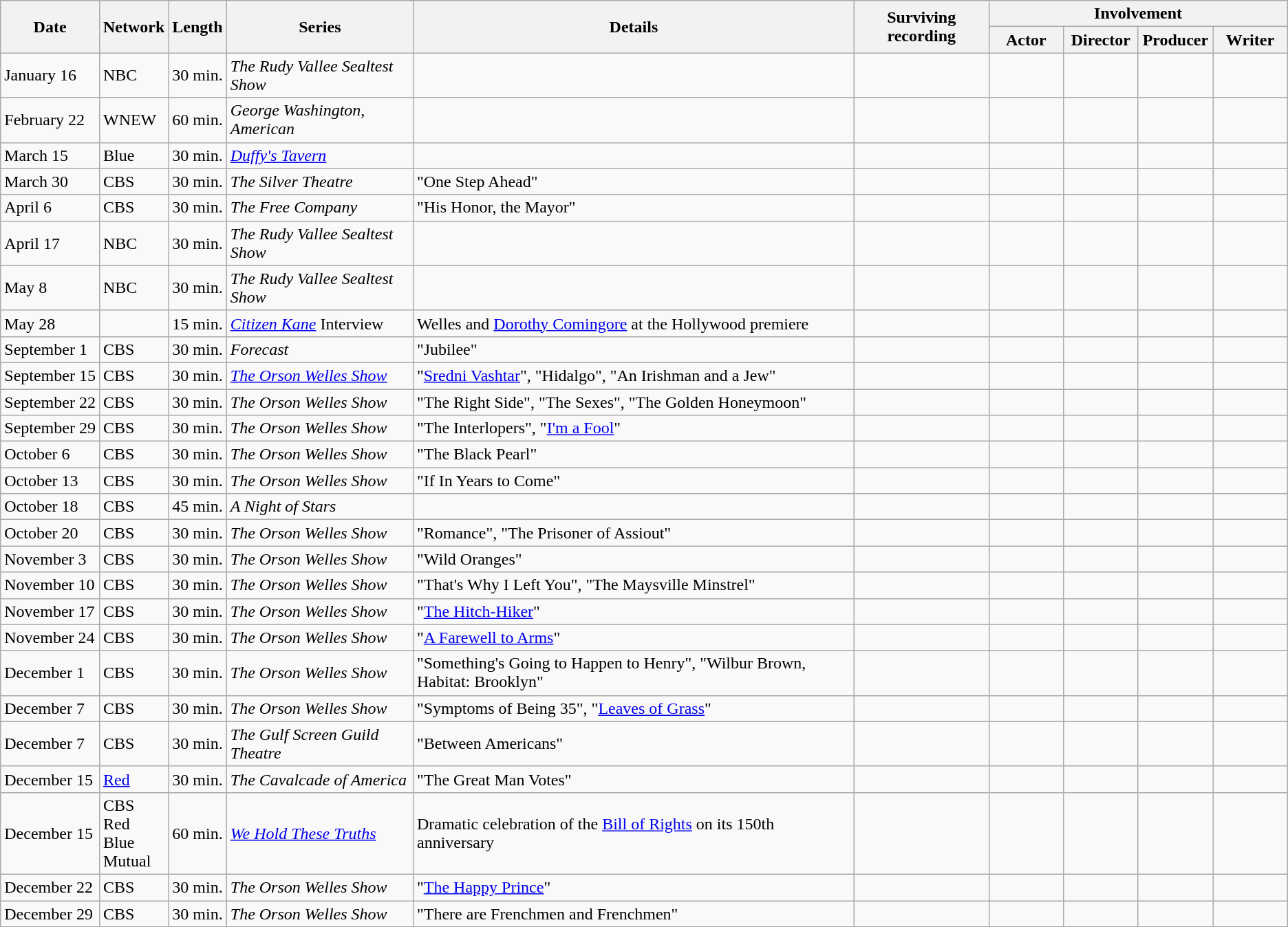<table class="wikitable">
<tr>
<th rowspan="2" style="width:33px;">Date</th>
<th rowspan="2">Network</th>
<th rowspan="2">Length</th>
<th rowspan="2">Series</th>
<th rowspan="2">Details</th>
<th rowspan="2">Surviving recording</th>
<th colspan="4">Involvement</th>
</tr>
<tr>
<th width=65>Actor</th>
<th width=65>Director</th>
<th width=65>Producer</th>
<th width=65>Writer</th>
</tr>
<tr style="text-align:center;">
<td style="text-align:left;">January 16</td>
<td style="text-align:left;">NBC</td>
<td style="text-align:left;">30 min.</td>
<td style="text-align:left;"><em>The Rudy Vallee Sealtest Show</em></td>
<td style="text-align:left;"> </td>
<td></td>
<td></td>
<td></td>
<td></td>
<td></td>
</tr>
<tr style="text-align:center;">
<td style="text-align:left;">February 22</td>
<td style="text-align:left;">WNEW</td>
<td style="text-align:left;">60 min.</td>
<td style="text-align:left;"><em>George Washington, American</em></td>
<td style="text-align:left;"> </td>
<td></td>
<td></td>
<td></td>
<td></td>
<td></td>
</tr>
<tr style="text-align:center;">
<td style="text-align:left;">March 15</td>
<td style="text-align:left;">Blue</td>
<td style="text-align:left;">30 min.</td>
<td style="text-align:left;"><em><a href='#'>Duffy's Tavern</a></em></td>
<td style="text-align:left;"> </td>
<td></td>
<td></td>
<td></td>
<td></td>
<td></td>
</tr>
<tr style="text-align:center;">
<td style="text-align:left;">March 30</td>
<td style="text-align:left;">CBS</td>
<td style="text-align:left;">30 min.</td>
<td style="text-align:left;"><em>The Silver Theatre</em></td>
<td style="text-align:left;">"One Step Ahead" </td>
<td></td>
<td></td>
<td></td>
<td></td>
<td></td>
</tr>
<tr style="text-align:center;">
<td style="text-align:left;">April 6</td>
<td style="text-align:left;">CBS</td>
<td style="text-align:left;">30 min.</td>
<td style="text-align:left;"><em>The Free Company</em></td>
<td style="text-align:left;">"His Honor, the Mayor" </td>
<td></td>
<td></td>
<td></td>
<td></td>
<td></td>
</tr>
<tr style="text-align:center;">
<td style="text-align:left;">April 17</td>
<td style="text-align:left;">NBC</td>
<td style="text-align:left;">30 min.</td>
<td style="text-align:left;"><em>The Rudy Vallee Sealtest Show</em></td>
<td style="text-align:left;"> </td>
<td></td>
<td></td>
<td></td>
<td></td>
<td></td>
</tr>
<tr style="text-align:center;">
<td style="text-align:left;">May 8</td>
<td style="text-align:left;">NBC</td>
<td style="text-align:left;">30 min.</td>
<td style="text-align:left;"><em>The Rudy Vallee Sealtest Show</em></td>
<td style="text-align:left;"> </td>
<td></td>
<td></td>
<td></td>
<td></td>
<td></td>
</tr>
<tr style="text-align:center;">
<td style="text-align:left;">May 28</td>
<td style="text-align:left;"></td>
<td style="text-align:left;">15 min.</td>
<td style="text-align:left;"><em><a href='#'>Citizen Kane</a></em> Interview</td>
<td style="text-align:left;">Welles and <a href='#'>Dorothy Comingore</a> at the Hollywood premiere</td>
<td></td>
<td></td>
<td></td>
<td></td>
<td></td>
</tr>
<tr style="text-align:center;">
<td style="text-align:left;">September 1</td>
<td style="text-align:left;">CBS</td>
<td style="text-align:left;">30 min.</td>
<td style="text-align:left;"><em>Forecast</em></td>
<td style="text-align:left;">"Jubilee" </td>
<td></td>
<td></td>
<td></td>
<td></td>
<td></td>
</tr>
<tr style="text-align:center;">
<td style="text-align:left;">September 15</td>
<td style="text-align:left;">CBS</td>
<td style="text-align:left;">30 min.</td>
<td style="text-align:left;"><em><a href='#'>The Orson Welles Show</a></em></td>
<td style="text-align:left;">"<a href='#'>Sredni Vashtar</a>", "Hidalgo", "An Irishman and a Jew" </td>
<td></td>
<td></td>
<td></td>
<td></td>
<td></td>
</tr>
<tr style="text-align:center;">
<td style="text-align:left;">September 22</td>
<td style="text-align:left;">CBS</td>
<td style="text-align:left;">30 min.</td>
<td style="text-align:left;"><em>The Orson Welles Show</em></td>
<td style="text-align:left;">"The Right Side", "The Sexes", "The Golden Honeymoon" </td>
<td></td>
<td></td>
<td></td>
<td></td>
<td></td>
</tr>
<tr style="text-align:center;">
<td style="text-align:left;">September 29</td>
<td style="text-align:left;">CBS</td>
<td style="text-align:left;">30 min.</td>
<td style="text-align:left;"><em>The Orson Welles Show</em></td>
<td style="text-align:left;">"The Interlopers", "<a href='#'>I'm a Fool</a>" </td>
<td></td>
<td></td>
<td></td>
<td></td>
<td></td>
</tr>
<tr style="text-align:center;">
<td style="text-align:left;">October 6</td>
<td style="text-align:left;">CBS</td>
<td style="text-align:left;">30 min.</td>
<td style="text-align:left;"><em>The Orson Welles Show</em></td>
<td style="text-align:left;">"The Black Pearl" </td>
<td></td>
<td></td>
<td></td>
<td></td>
<td></td>
</tr>
<tr style="text-align:center;">
<td style="text-align:left;">October 13</td>
<td style="text-align:left;">CBS</td>
<td style="text-align:left;">30 min.</td>
<td style="text-align:left;"><em>The Orson Welles Show</em></td>
<td style="text-align:left;">"If In Years to Come" </td>
<td></td>
<td></td>
<td></td>
<td></td>
<td></td>
</tr>
<tr style="text-align:center;">
<td style="text-align:left;">October 18</td>
<td style="text-align:left;">CBS</td>
<td style="text-align:left;">45 min.</td>
<td style="text-align:left;"><em>A Night of Stars</em></td>
<td style="text-align:left;"> </td>
<td></td>
<td></td>
<td></td>
<td></td>
<td></td>
</tr>
<tr style="text-align:center;">
<td style="text-align:left;">October 20</td>
<td style="text-align:left;">CBS</td>
<td style="text-align:left;">30 min.</td>
<td style="text-align:left;"><em>The Orson Welles Show</em></td>
<td style="text-align:left;">"Romance", "The Prisoner of Assiout" </td>
<td></td>
<td></td>
<td></td>
<td></td>
<td></td>
</tr>
<tr style="text-align:center;">
<td style="text-align:left;">November 3</td>
<td style="text-align:left;">CBS</td>
<td style="text-align:left;">30 min.</td>
<td style="text-align:left;"><em>The Orson Welles Show</em></td>
<td style="text-align:left;">"Wild Oranges" </td>
<td></td>
<td></td>
<td></td>
<td></td>
<td></td>
</tr>
<tr style="text-align:center;">
<td style="text-align:left;">November 10</td>
<td style="text-align:left;">CBS</td>
<td style="text-align:left;">30 min.</td>
<td style="text-align:left;"><em>The Orson Welles Show</em></td>
<td style="text-align:left;">"That's Why I Left You", "The Maysville Minstrel" </td>
<td></td>
<td></td>
<td></td>
<td></td>
<td></td>
</tr>
<tr style="text-align:center;">
<td style="text-align:left;">November 17</td>
<td style="text-align:left;">CBS</td>
<td style="text-align:left;">30 min.</td>
<td style="text-align:left;"><em>The Orson Welles Show</em></td>
<td style="text-align:left;">"<a href='#'>The Hitch-Hiker</a>" </td>
<td></td>
<td></td>
<td></td>
<td></td>
<td></td>
</tr>
<tr style="text-align:center;">
<td style="text-align:left;">November 24</td>
<td style="text-align:left;">CBS</td>
<td style="text-align:left;">30 min.</td>
<td style="text-align:left;"><em>The Orson Welles Show</em></td>
<td style="text-align:left;">"<a href='#'>A Farewell to Arms</a>" </td>
<td></td>
<td></td>
<td></td>
<td></td>
<td></td>
</tr>
<tr style="text-align:center;">
<td style="text-align:left;">December 1</td>
<td style="text-align:left;">CBS</td>
<td style="text-align:left;">30 min.</td>
<td style="text-align:left;"><em>The Orson Welles Show</em></td>
<td style="text-align:left;">"Something's Going to Happen to Henry", "Wilbur Brown, Habitat: Brooklyn" </td>
<td></td>
<td></td>
<td></td>
<td></td>
<td></td>
</tr>
<tr style="text-align:center;">
<td style="text-align:left;">December 7</td>
<td style="text-align:left;">CBS</td>
<td style="text-align:left;">30 min.</td>
<td style="text-align:left;"><em>The Orson Welles Show</em></td>
<td style="text-align:left;">"Symptoms of Being 35", "<a href='#'>Leaves of Grass</a>" </td>
<td></td>
<td></td>
<td></td>
<td></td>
<td></td>
</tr>
<tr style="text-align:center;">
<td style="text-align:left;">December 7</td>
<td style="text-align:left;">CBS</td>
<td style="text-align:left;">30 min.</td>
<td style="text-align:left;"><em>The Gulf Screen Guild Theatre</em></td>
<td style="text-align:left;">"Between Americans" </td>
<td></td>
<td></td>
<td></td>
<td></td>
<td></td>
</tr>
<tr style="text-align:center;">
<td style="text-align:left;">December 15</td>
<td style="text-align:left;"><a href='#'>Red</a></td>
<td style="text-align:left;">30 min.</td>
<td style="text-align:left;"><em>The Cavalcade of America</em></td>
<td style="text-align:left;">"The Great Man Votes" </td>
<td></td>
<td></td>
<td></td>
<td></td>
<td></td>
</tr>
<tr style="text-align:center;">
<td style="text-align:left;">December 15</td>
<td style="text-align:left;">CBS<br>Red<br>Blue<br>Mutual</td>
<td style="text-align:left;">60 min.</td>
<td style="text-align:left;"><em><a href='#'>We Hold These Truths</a></em></td>
<td style="text-align:left;">Dramatic celebration of the <a href='#'>Bill of Rights</a> on its 150th anniversary </td>
<td></td>
<td></td>
<td></td>
<td></td>
<td></td>
</tr>
<tr style="text-align:center;">
<td style="text-align:left;">December 22</td>
<td style="text-align:left;">CBS</td>
<td style="text-align:left;">30 min.</td>
<td style="text-align:left;"><em>The Orson Welles Show</em></td>
<td style="text-align:left;">"<a href='#'>The Happy Prince</a>" </td>
<td></td>
<td></td>
<td></td>
<td></td>
<td></td>
</tr>
<tr style="text-align:center;">
<td style="text-align:left;">December 29</td>
<td style="text-align:left;">CBS</td>
<td style="text-align:left;">30 min.</td>
<td style="text-align:left;"><em>The Orson Welles Show</em></td>
<td style="text-align:left;">"There are Frenchmen and Frenchmen" </td>
<td></td>
<td></td>
<td></td>
<td></td>
<td></td>
</tr>
</table>
